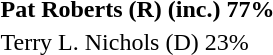<table>
<tr>
<td><strong>Pat Roberts (R) (inc.) 77%</strong></td>
</tr>
<tr>
<td>Terry L. Nichols (D) 23%</td>
</tr>
</table>
